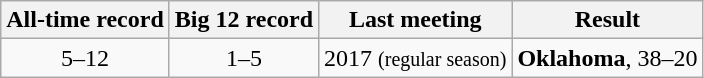<table class="wikitable">
<tr style="text-align:center;">
<th>All-time record</th>
<th>Big 12 record</th>
<th>Last meeting</th>
<th>Result</th>
</tr>
<tr style="text-align:center;">
<td>5–12</td>
<td>1–5</td>
<td>2017 <small>(regular season)</small></td>
<td><strong>Oklahoma</strong>, 38–20</td>
</tr>
</table>
